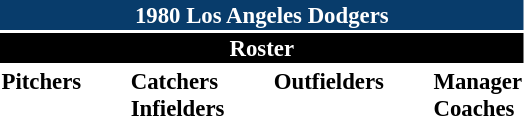<table class="toccolours" style="font-size: 95%;">
<tr>
<th colspan="10" style="background-color: #083c6b; color: white; text-align: center;">1980 Los Angeles Dodgers</th>
</tr>
<tr>
<td colspan="10" style="background-color: black; color: white; text-align: center;"><strong>Roster</strong></td>
</tr>
<tr>
<td valign="top"><strong>Pitchers</strong><br>





  





</td>
<td width="25px"></td>
<td valign="top"><strong>Catchers</strong><br>


<strong>Infielders</strong>







</td>
<td width="25px"></td>
<td valign="top"><strong>Outfielders</strong><br>









</td>
<td width="25px"></td>
<td valign="top"><strong>Manager</strong><br>
<strong>Coaches</strong>




</td>
</tr>
</table>
